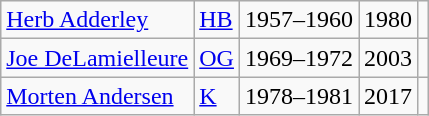<table class="wikitable">
<tr>
<td><a href='#'>Herb Adderley</a></td>
<td><a href='#'>HB</a></td>
<td>1957–1960</td>
<td>1980</td>
<td></td>
</tr>
<tr>
<td><a href='#'>Joe DeLamielleure</a></td>
<td><a href='#'>OG</a></td>
<td>1969–1972</td>
<td>2003</td>
<td></td>
</tr>
<tr>
<td><a href='#'>Morten Andersen</a></td>
<td><a href='#'>K</a></td>
<td>1978–1981</td>
<td>2017</td>
<td></td>
</tr>
</table>
